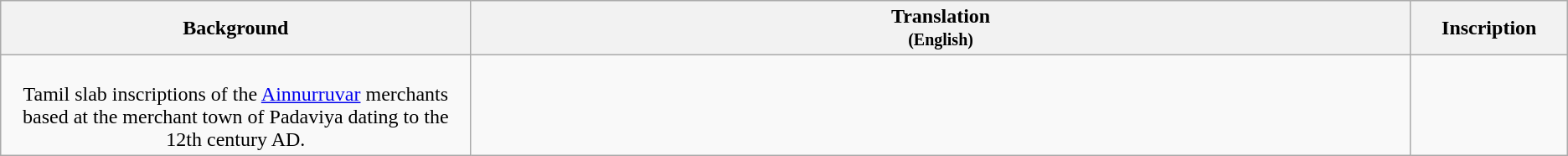<table class="wikitable centre">
<tr>
<th scope="col" align=left>Background<br></th>
<th>Translation<br><small>(English)</small></th>
<th>Inscription<br></th>
</tr>
<tr>
<td align=center width="30%"><br>Tamil slab inscriptions of the <a href='#'>Ainnurruvar</a> merchants based at the merchant town of Padaviya dating to the 12th century AD.</td>
<td align=left><br></td>
<td align=center width="10%"><br></td>
</tr>
</table>
